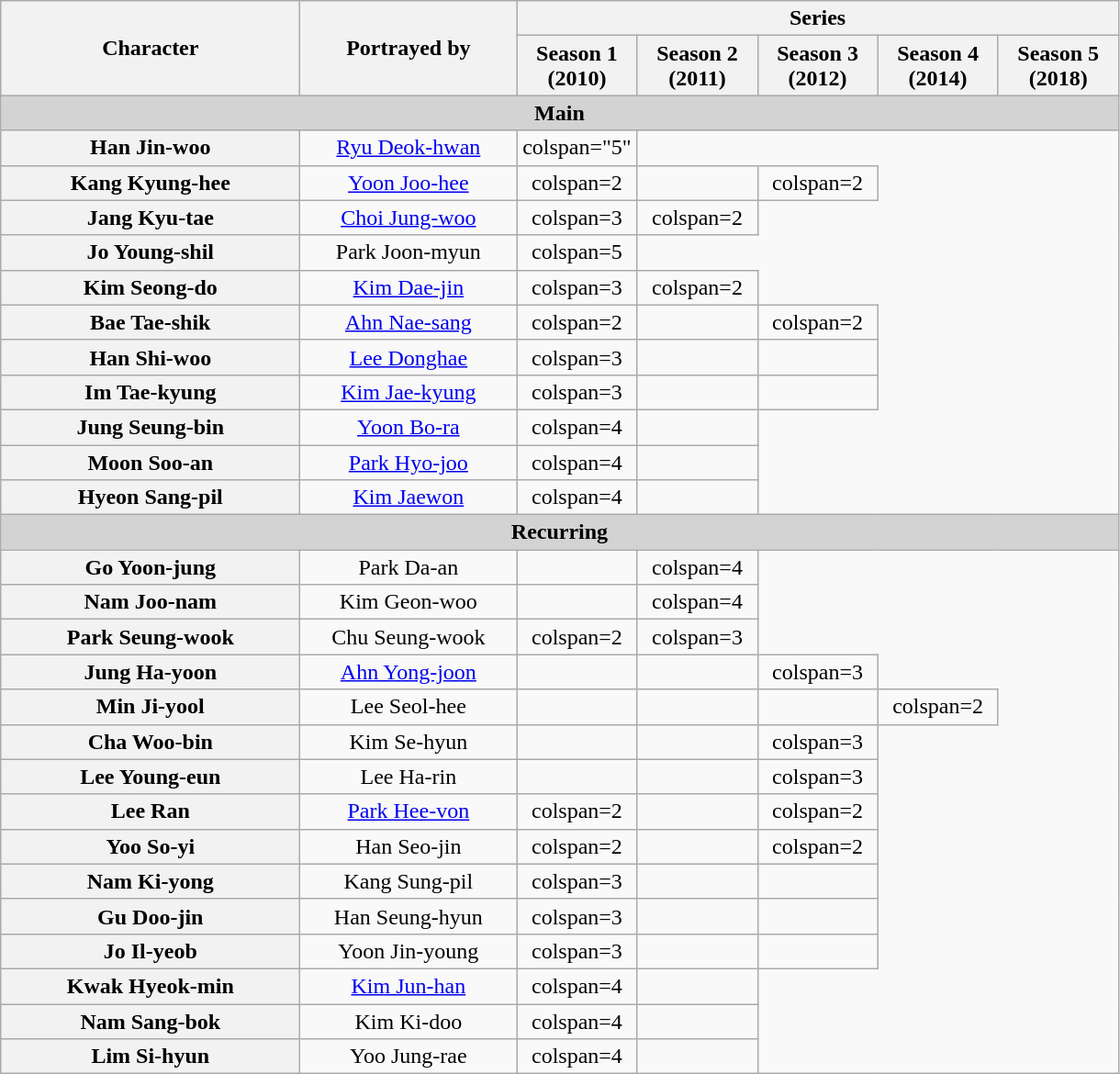<table class="wikitable" style="text-align:center;">
<tr>
<th rowspan="2" style="width:210px;">Character</th>
<th style="width:150px;" rowspan="2">Portrayed by</th>
<th colspan="5">Series</th>
</tr>
<tr>
<th style="width:80px;">Season 1<br>(2010)</th>
<th style="width:80px;">Season 2<br>(2011)</th>
<th style="width:80px;">Season 3<br>(2012)</th>
<th style="width:80px;">Season 4<br>(2014)</th>
<th style="width:80px;">Season 5<br>(2018)</th>
</tr>
<tr>
<th colspan="7" style="background:lightgrey;"><strong>Main</strong></th>
</tr>
<tr>
<th>Han Jin-woo</th>
<td><a href='#'>Ryu Deok-hwan</a></td>
<td>colspan="5" </td>
</tr>
<tr>
<th>Kang Kyung-hee</th>
<td><a href='#'>Yoon Joo-hee</a></td>
<td>colspan=2 </td>
<td></td>
<td>colspan=2 </td>
</tr>
<tr>
<th>Jang Kyu-tae</th>
<td><a href='#'>Choi Jung-woo</a></td>
<td>colspan=3 </td>
<td>colspan=2 </td>
</tr>
<tr>
<th>Jo Young-shil</th>
<td>Park Joon-myun</td>
<td>colspan=5 </td>
</tr>
<tr>
<th>Kim Seong-do</th>
<td><a href='#'>Kim Dae-jin</a></td>
<td>colspan=3 </td>
<td>colspan=2 </td>
</tr>
<tr>
<th>Bae Tae-shik</th>
<td><a href='#'>Ahn Nae-sang</a></td>
<td>colspan=2 </td>
<td></td>
<td>colspan=2 </td>
</tr>
<tr>
<th>Han Shi-woo</th>
<td><a href='#'>Lee Donghae</a></td>
<td>colspan=3 </td>
<td></td>
<td></td>
</tr>
<tr>
<th>Im Tae-kyung</th>
<td><a href='#'>Kim Jae-kyung</a></td>
<td>colspan=3 </td>
<td></td>
<td></td>
</tr>
<tr>
<th>Jung Seung-bin</th>
<td><a href='#'>Yoon Bo-ra</a></td>
<td>colspan=4 </td>
<td></td>
</tr>
<tr>
<th>Moon Soo-an</th>
<td><a href='#'>Park Hyo-joo</a></td>
<td>colspan=4 </td>
<td></td>
</tr>
<tr>
<th>Hyeon Sang-pil</th>
<td><a href='#'>Kim Jaewon</a></td>
<td>colspan=4 </td>
<td></td>
</tr>
<tr>
<th colspan="7" style="background:lightgrey;"><strong>Recurring</strong></th>
</tr>
<tr>
<th>Go Yoon-jung</th>
<td>Park Da-an</td>
<td></td>
<td>colspan=4 </td>
</tr>
<tr>
<th>Nam Joo-nam</th>
<td>Kim Geon-woo</td>
<td></td>
<td>colspan=4 </td>
</tr>
<tr>
<th>Park Seung-wook</th>
<td>Chu Seung-wook</td>
<td>colspan=2 </td>
<td>colspan=3 </td>
</tr>
<tr>
<th>Jung Ha-yoon</th>
<td><a href='#'>Ahn Yong-joon</a></td>
<td></td>
<td></td>
<td>colspan=3 </td>
</tr>
<tr>
<th>Min Ji-yool</th>
<td>Lee Seol-hee</td>
<td></td>
<td></td>
<td></td>
<td>colspan=2 </td>
</tr>
<tr>
<th>Cha Woo-bin</th>
<td>Kim Se-hyun</td>
<td></td>
<td></td>
<td>colspan=3 </td>
</tr>
<tr>
<th>Lee Young-eun</th>
<td>Lee Ha-rin</td>
<td></td>
<td></td>
<td>colspan=3 </td>
</tr>
<tr>
<th>Lee Ran</th>
<td><a href='#'>Park Hee-von</a></td>
<td>colspan=2 </td>
<td></td>
<td>colspan=2 </td>
</tr>
<tr>
<th>Yoo So-yi</th>
<td>Han Seo-jin</td>
<td>colspan=2 </td>
<td></td>
<td>colspan=2 </td>
</tr>
<tr>
<th>Nam Ki-yong</th>
<td>Kang Sung-pil</td>
<td>colspan=3 </td>
<td></td>
<td></td>
</tr>
<tr>
<th>Gu Doo-jin</th>
<td>Han Seung-hyun</td>
<td>colspan=3 </td>
<td></td>
<td></td>
</tr>
<tr>
<th>Jo Il-yeob</th>
<td>Yoon Jin-young</td>
<td>colspan=3 </td>
<td></td>
<td></td>
</tr>
<tr>
<th>Kwak Hyeok-min</th>
<td><a href='#'>Kim Jun-han</a></td>
<td>colspan=4 </td>
<td></td>
</tr>
<tr>
<th>Nam Sang-bok</th>
<td>Kim Ki-doo</td>
<td>colspan=4 </td>
<td></td>
</tr>
<tr>
<th>Lim Si-hyun</th>
<td>Yoo Jung-rae</td>
<td>colspan=4 </td>
<td></td>
</tr>
</table>
